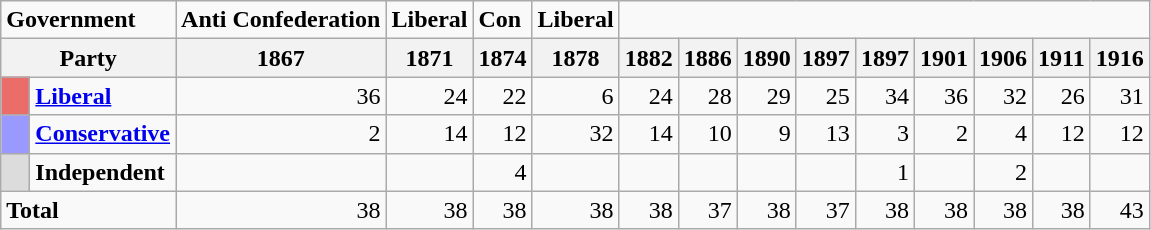<table class="wikitable">
<tr>
<td colspan="2"><strong>Government</strong></td>
<td><strong>Anti Confederation</strong></td>
<td><strong>Liberal</strong></td>
<td><strong>Con</strong></td>
<td><strong>Liberal</strong></td>
</tr>
<tr>
<th colspan="2">Party</th>
<th>1867</th>
<th>1871</th>
<th>1874</th>
<th>1878</th>
<th>1882</th>
<th>1886</th>
<th>1890</th>
<th>1897</th>
<th>1897</th>
<th>1901</th>
<th>1906</th>
<th>1911</th>
<th>1916</th>
</tr>
<tr align="right">
<td bgcolor="#EA6D6A">   </td>
<td align="left"><strong><a href='#'>Liberal</a></strong></td>
<td>36</td>
<td>24</td>
<td>22</td>
<td>6</td>
<td>24</td>
<td>28</td>
<td>29</td>
<td>25</td>
<td>34</td>
<td>36</td>
<td>32</td>
<td>26</td>
<td>31</td>
</tr>
<tr align="right">
<td bgcolor="#9999FF">   </td>
<td align="left"><strong><a href='#'>Conservative</a></strong></td>
<td>2</td>
<td>14</td>
<td>12</td>
<td>32</td>
<td>14</td>
<td>10</td>
<td>9</td>
<td>13</td>
<td>3</td>
<td>2</td>
<td>4</td>
<td>12</td>
<td>12</td>
</tr>
<tr align="right">
<td bgcolor="#DCDCDC">   </td>
<td align="left"><strong>Independent</strong></td>
<td></td>
<td></td>
<td>4</td>
<td></td>
<td></td>
<td></td>
<td></td>
<td></td>
<td>1</td>
<td></td>
<td>2</td>
<td></td>
<td></td>
</tr>
<tr align="right">
<td colspan="2" align="left"><strong>Total</strong></td>
<td>38</td>
<td>38</td>
<td>38</td>
<td>38</td>
<td>38</td>
<td>37</td>
<td>38</td>
<td>37</td>
<td>38</td>
<td>38</td>
<td>38</td>
<td>38</td>
<td>43</td>
</tr>
</table>
